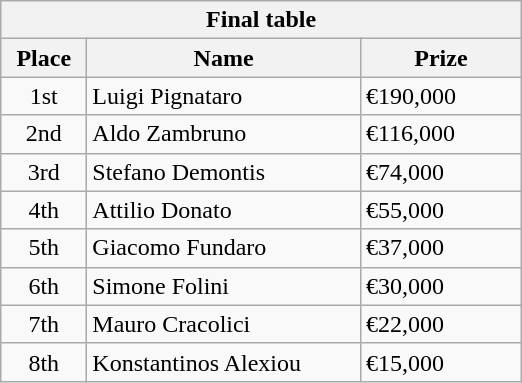<table class="wikitable">
<tr>
<th colspan="3">Final table</th>
</tr>
<tr>
<th style="width:50px;">Place</th>
<th style="width:175px;">Name</th>
<th style="width:100px;">Prize</th>
</tr>
<tr>
<td style="text-align:center;">1st</td>
<td> Luigi Pignataro</td>
<td>€190,000</td>
</tr>
<tr>
<td style="text-align:center;">2nd</td>
<td> Aldo Zambruno</td>
<td>€116,000</td>
</tr>
<tr>
<td style="text-align:center;">3rd</td>
<td> Stefano Demontis</td>
<td>€74,000</td>
</tr>
<tr>
<td style="text-align:center;">4th</td>
<td> Attilio Donato</td>
<td>€55,000</td>
</tr>
<tr>
<td style="text-align:center;">5th</td>
<td> Giacomo Fundaro</td>
<td>€37,000</td>
</tr>
<tr>
<td style="text-align:center;">6th</td>
<td> Simone Folini</td>
<td>€30,000</td>
</tr>
<tr>
<td style="text-align:center;">7th</td>
<td> Mauro Cracolici</td>
<td>€22,000</td>
</tr>
<tr>
<td style="text-align:center;">8th</td>
<td> Konstantinos Alexiou</td>
<td>€15,000</td>
</tr>
</table>
